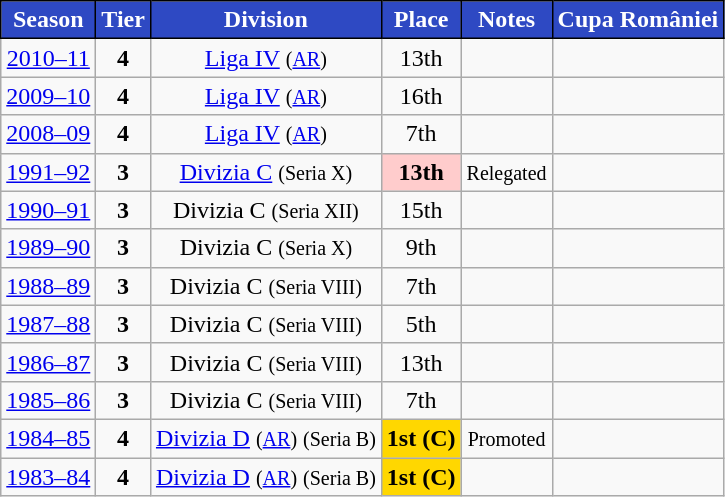<table class="wikitable" style="text-align:center;">
<tr>
<th style="background:#2e49c3;color:#FFFFFF;border:1px solid #000000">Season</th>
<th style="background:#2e49c3;color:#FFFFFF;border:1px solid #000000">Tier</th>
<th style="background:#2e49c3;color:#FFFFFF;border:1px solid #000000">Division</th>
<th style="background:#2e49c3;color:#FFFFFF;border:1px solid #000000">Place</th>
<th style="background:#2e49c3;color:#FFFFFF;border:1px solid #000000">Notes</th>
<th style="background:#2e49c3;color:#FFFFFF;border:1px solid #000000">Cupa României</th>
</tr>
<tr>
<td><a href='#'>2010–11</a></td>
<td><strong>4</strong></td>
<td><a href='#'>Liga IV</a> <small>(<a href='#'>AR</a>)</small></td>
<td>13th</td>
<td></td>
<td></td>
</tr>
<tr>
<td><a href='#'>2009–10</a></td>
<td><strong>4</strong></td>
<td><a href='#'>Liga IV</a> <small>(<a href='#'>AR</a>)</small></td>
<td>16th</td>
<td></td>
<td></td>
</tr>
<tr>
<td><a href='#'>2008–09</a></td>
<td><strong>4</strong></td>
<td><a href='#'>Liga IV</a> <small>(<a href='#'>AR</a>)</small></td>
<td>7th</td>
<td></td>
<td></td>
</tr>
<tr>
<td><a href='#'>1991–92</a></td>
<td><strong>3</strong></td>
<td><a href='#'>Divizia C</a> <small>(Seria X)</small></td>
<td align=center bgcolor=#FFCCCC><strong>13th</strong></td>
<td><small>Relegated</small></td>
<td></td>
</tr>
<tr>
<td><a href='#'>1990–91</a></td>
<td><strong>3</strong></td>
<td>Divizia C <small>(Seria XII)</small></td>
<td>15th</td>
<td></td>
<td></td>
</tr>
<tr>
<td><a href='#'>1989–90</a></td>
<td><strong>3</strong></td>
<td>Divizia C <small>(Seria X)</small></td>
<td>9th</td>
<td></td>
<td></td>
</tr>
<tr>
<td><a href='#'>1988–89</a></td>
<td><strong>3</strong></td>
<td>Divizia C <small>(Seria VIII)</small></td>
<td>7th</td>
<td></td>
<td></td>
</tr>
<tr>
<td><a href='#'>1987–88</a></td>
<td><strong>3</strong></td>
<td>Divizia C <small>(Seria VIII)</small></td>
<td>5th</td>
<td></td>
<td></td>
</tr>
<tr>
<td><a href='#'>1986–87</a></td>
<td><strong>3</strong></td>
<td>Divizia C <small>(Seria VIII)</small></td>
<td>13th</td>
<td></td>
<td></td>
</tr>
<tr>
<td><a href='#'>1985–86</a></td>
<td><strong>3</strong></td>
<td>Divizia C <small>(Seria VIII)</small></td>
<td>7th</td>
<td></td>
<td></td>
</tr>
<tr>
<td><a href='#'>1984–85</a></td>
<td><strong>4</strong></td>
<td><a href='#'>Divizia D</a> <small>(<a href='#'>AR</a>)</small> <small>(Seria B)</small></td>
<td align=center bgcolor=gold><strong>1st</strong> <strong>(C)</strong></td>
<td><small>Promoted</small></td>
<td></td>
</tr>
<tr>
<td><a href='#'>1983–84</a></td>
<td><strong>4</strong></td>
<td><a href='#'>Divizia D</a> <small>(<a href='#'>AR</a>)</small> <small>(Seria B)</small></td>
<td align=center bgcolor=gold><strong>1st (C)</strong></td>
<td></td>
<td></td>
</tr>
</table>
